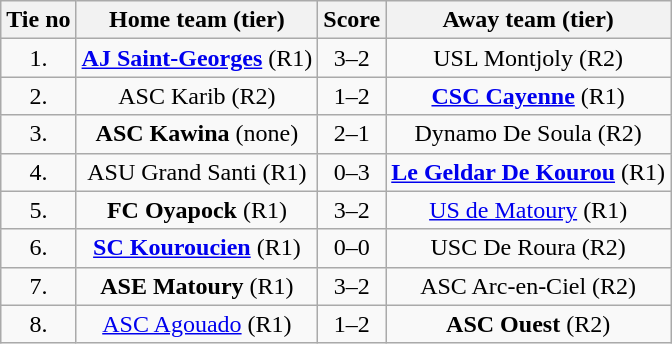<table class="wikitable" style="text-align: center">
<tr>
<th>Tie no</th>
<th>Home team (tier)</th>
<th>Score</th>
<th>Away team (tier)</th>
</tr>
<tr>
<td>1.</td>
<td> <strong><a href='#'>AJ Saint-Georges</a></strong> (R1)</td>
<td>3–2</td>
<td>USL Montjoly (R2) </td>
</tr>
<tr>
<td>2.</td>
<td> ASC Karib (R2)</td>
<td>1–2</td>
<td><strong><a href='#'>CSC Cayenne</a></strong> (R1) </td>
</tr>
<tr>
<td>3.</td>
<td> <strong>ASC Kawina</strong> (none)</td>
<td>2–1</td>
<td>Dynamo De Soula (R2) </td>
</tr>
<tr>
<td>4.</td>
<td> ASU Grand Santi (R1)</td>
<td>0–3</td>
<td><strong><a href='#'>Le Geldar De Kourou</a></strong> (R1) </td>
</tr>
<tr>
<td>5.</td>
<td> <strong>FC Oyapock</strong> (R1)</td>
<td>3–2 </td>
<td><a href='#'>US de Matoury</a> (R1) </td>
</tr>
<tr>
<td>6.</td>
<td> <strong><a href='#'>SC Kouroucien</a></strong> (R1)</td>
<td>0–0 </td>
<td>USC De Roura (R2) </td>
</tr>
<tr>
<td>7.</td>
<td> <strong>ASE Matoury</strong> (R1)</td>
<td>3–2</td>
<td>ASC Arc-en-Ciel (R2) </td>
</tr>
<tr>
<td>8.</td>
<td> <a href='#'>ASC Agouado</a> (R1)</td>
<td>1–2 </td>
<td><strong>ASC Ouest</strong> (R2) </td>
</tr>
</table>
